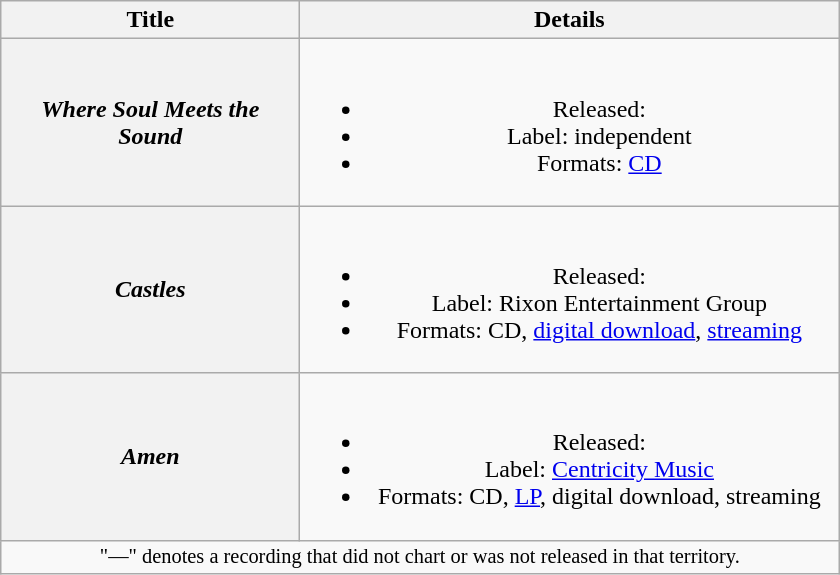<table class="wikitable plainrowheaders" style="text-align:center;">
<tr>
<th scope="col" style="width:12em;">Title</th>
<th scope="col" style="width:22em;">Details</th>
</tr>
<tr>
<th scope="row"><em>Where Soul Meets the Sound</em></th>
<td><br><ul><li>Released: </li><li>Label: independent</li><li>Formats: <a href='#'>CD</a></li></ul></td>
</tr>
<tr>
<th scope="row"><em>Castles</em></th>
<td><br><ul><li>Released: </li><li>Label: Rixon Entertainment Group</li><li>Formats: CD, <a href='#'>digital download</a>, <a href='#'>streaming</a></li></ul></td>
</tr>
<tr>
<th scope="row"><em>Amen</em></th>
<td><br><ul><li>Released: </li><li>Label: <a href='#'>Centricity Music</a></li><li>Formats: CD, <a href='#'>LP</a>, digital download, streaming</li></ul></td>
</tr>
<tr>
<td colspan="11" style="font-size:85%">"—" denotes a recording that did not chart or was not released in that territory.</td>
</tr>
</table>
